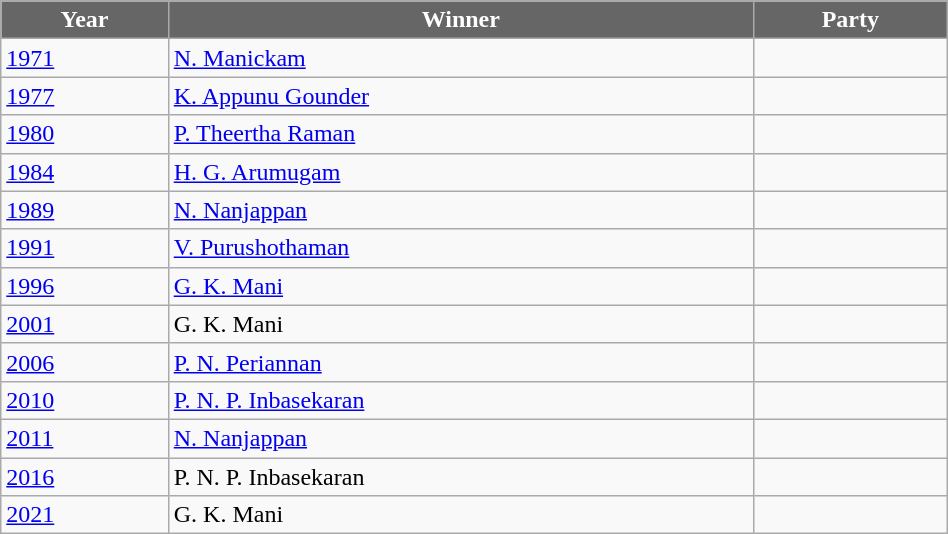<table class="wikitable" width="50%">
<tr>
<th style="background-color:#666666; color:white">Year</th>
<th style="background-color:#666666; color:white">Winner</th>
<th style="background-color:#666666; color:white" colspan="2">Party</th>
</tr>
<tr>
<td><a href='#'>1971</a></td>
<td><a href='#'>N. Manickam</a></td>
<td></td>
</tr>
<tr>
<td><a href='#'>1977</a></td>
<td><a href='#'>K. Appunu Gounder</a></td>
<td></td>
</tr>
<tr>
<td><a href='#'>1980</a></td>
<td><a href='#'>P. Theertha Raman</a></td>
<td></td>
</tr>
<tr>
<td><a href='#'>1984</a></td>
<td><a href='#'>H. G. Arumugam</a></td>
<td></td>
</tr>
<tr>
<td><a href='#'>1989</a></td>
<td><a href='#'>N. Nanjappan</a></td>
<td></td>
</tr>
<tr>
<td><a href='#'>1991</a></td>
<td><a href='#'>V. Purushothaman</a></td>
<td></td>
</tr>
<tr>
<td><a href='#'>1996</a></td>
<td><a href='#'>G. K. Mani</a></td>
<td></td>
</tr>
<tr>
<td><a href='#'>2001</a></td>
<td>G. K. Mani</td>
<td></td>
</tr>
<tr>
<td><a href='#'>2006</a></td>
<td><a href='#'>P. N. Periannan</a></td>
<td></td>
</tr>
<tr>
<td><a href='#'>2010</a></td>
<td><a href='#'>P. N. P. Inbasekaran</a></td>
<td></td>
</tr>
<tr>
<td><a href='#'>2011</a></td>
<td><a href='#'>N. Nanjappan</a></td>
<td></td>
</tr>
<tr>
<td><a href='#'>2016</a></td>
<td>P. N. P. Inbasekaran</td>
<td></td>
</tr>
<tr>
<td><a href='#'>2021</a></td>
<td>G. K. Mani</td>
<td></td>
</tr>
</table>
